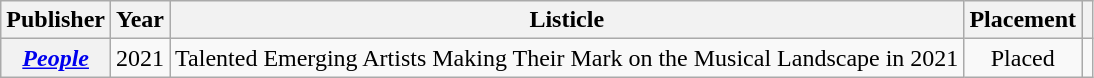<table class="wikitable plainrowheaders sortable">
<tr>
<th scope="col">Publisher </th>
<th scope="col">Year </th>
<th scope="col">Listicle </th>
<th scope="col">Placement </th>
<th scope="col" class="unsortable"></th>
</tr>
<tr>
<th scope="row"><em><a href='#'>People</a></em></th>
<td>2021</td>
<td>Talented Emerging Artists Making Their Mark on the Musical Landscape in 2021</td>
<td style="text-align:center;">Placed</td>
<td style="text-align:center"></td>
</tr>
</table>
